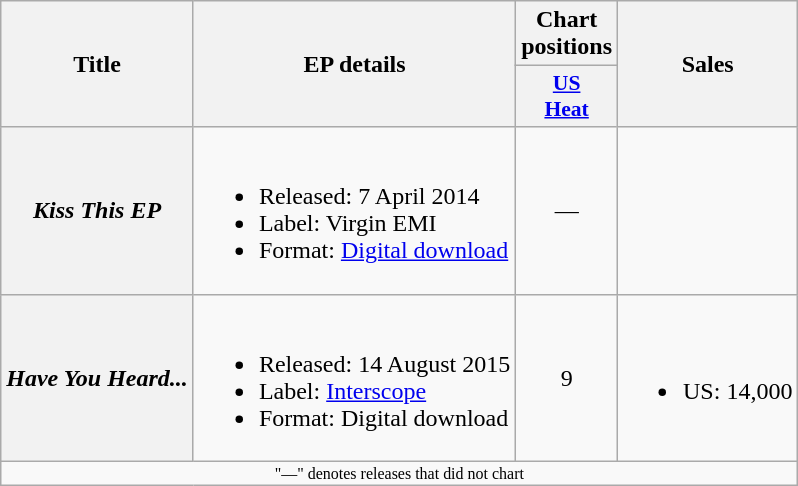<table class="wikitable plainrowheaders">
<tr>
<th rowspan="2">Title</th>
<th rowspan="2">EP details</th>
<th>Chart positions</th>
<th rowspan="2">Sales</th>
</tr>
<tr>
<th style="width:3em; font-size:90%;"><a href='#'>US<br>Heat</a><br></th>
</tr>
<tr>
<th scope="row"><em>Kiss This EP</em></th>
<td><br><ul><li>Released: 7 April 2014</li><li>Label: Virgin EMI</li><li>Format: <a href='#'>Digital download</a></li></ul></td>
<td style="text-align:center;">—</td>
<td></td>
</tr>
<tr>
<th scope="row"><em>Have You Heard...</em></th>
<td><br><ul><li>Released: 14 August 2015</li><li>Label: <a href='#'>Interscope</a></li><li>Format: Digital download</li></ul></td>
<td style="text-align:center;">9</td>
<td><br><ul><li>US: 14,000</li></ul></td>
</tr>
<tr>
<td colspan="4" style="text-align:center; font-size:8pt;">"—" denotes releases that did not chart</td>
</tr>
</table>
